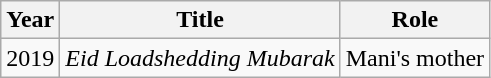<table class="wikitable sortable plainrowheaders">
<tr style="text-align:center;">
<th scope="col">Year</th>
<th scope="col">Title</th>
<th scope="col">Role</th>
</tr>
<tr>
<td>2019</td>
<td><em>Eid Loadshedding Mubarak</em></td>
<td>Mani's mother</td>
</tr>
</table>
